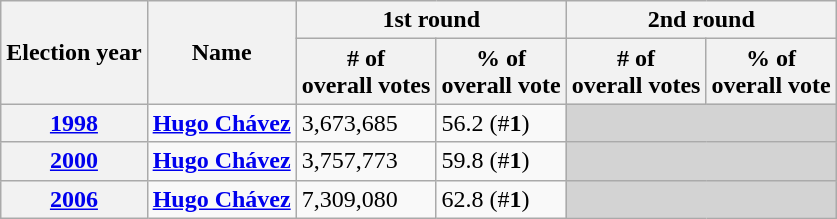<table class=wikitable>
<tr>
<th rowspan=2>Election year</th>
<th rowspan=2>Name</th>
<th colspan=2>1st round</th>
<th colspan=2>2nd round</th>
</tr>
<tr>
<th># of<br>overall votes</th>
<th>% of<br>overall vote</th>
<th># of<br>overall votes</th>
<th>% of<br>overall vote</th>
</tr>
<tr>
<th><a href='#'>1998</a></th>
<td><strong><a href='#'>Hugo Chávez</a></strong></td>
<td>3,673,685</td>
<td>56.2 (#<strong>1</strong>)</td>
<td colspan=2 bgcolor=lightgrey></td>
</tr>
<tr>
<th><a href='#'>2000</a></th>
<td><strong><a href='#'>Hugo Chávez</a></strong></td>
<td>3,757,773</td>
<td>59.8 (#<strong>1</strong>)</td>
<td colspan=2 bgcolor=lightgrey></td>
</tr>
<tr>
<th><a href='#'>2006</a></th>
<td><strong><a href='#'>Hugo Chávez</a></strong></td>
<td>7,309,080</td>
<td>62.8 (#<strong>1</strong>)</td>
<td colspan=2 bgcolor=lightgrey></td>
</tr>
</table>
